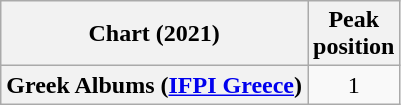<table class="wikitable plainrowheaders">
<tr>
<th scope="col">Chart (2021)</th>
<th scope="col">Peak<br>position</th>
</tr>
<tr>
<th scope="row">Greek Albums (<a href='#'>IFPI Greece</a>)</th>
<td style="text-align:center;">1</td>
</tr>
</table>
